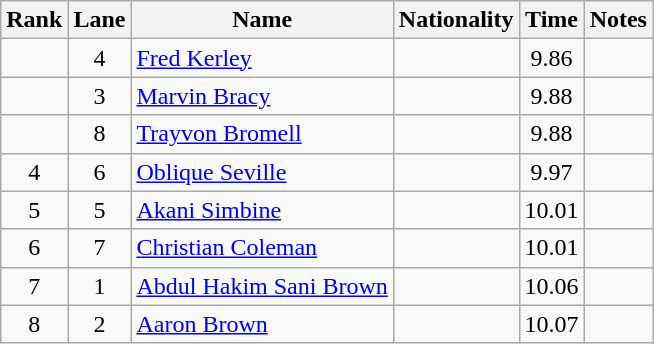<table class="wikitable sortable" style="text-align:center">
<tr>
<th>Rank</th>
<th>Lane</th>
<th>Name</th>
<th>Nationality</th>
<th>Time</th>
<th>Notes</th>
</tr>
<tr>
<td></td>
<td>4</td>
<td align=left><a href='#'>Fred Kerley</a></td>
<td align=left></td>
<td>9.86</td>
<td></td>
</tr>
<tr>
<td></td>
<td>3</td>
<td align=left><a href='#'>Marvin Bracy</a></td>
<td align=left></td>
<td>9.88 </td>
<td></td>
</tr>
<tr>
<td></td>
<td>8</td>
<td align=left><a href='#'>Trayvon Bromell</a></td>
<td align=left></td>
<td>9.88 </td>
<td></td>
</tr>
<tr>
<td>4</td>
<td>6</td>
<td align=left><a href='#'>Oblique Seville</a></td>
<td align=left></td>
<td>9.97</td>
<td></td>
</tr>
<tr>
<td>5</td>
<td>5</td>
<td align=left><a href='#'>Akani Simbine</a></td>
<td align=left></td>
<td>10.01 </td>
<td></td>
</tr>
<tr>
<td>6</td>
<td>7</td>
<td align=left><a href='#'>Christian Coleman</a></td>
<td align=left></td>
<td>10.01 </td>
<td></td>
</tr>
<tr>
<td>7</td>
<td>1</td>
<td align=left><a href='#'>Abdul Hakim Sani Brown</a></td>
<td align=left></td>
<td>10.06</td>
<td></td>
</tr>
<tr>
<td>8</td>
<td>2</td>
<td align=left><a href='#'>Aaron Brown</a></td>
<td align=left></td>
<td>10.07</td>
<td></td>
</tr>
</table>
